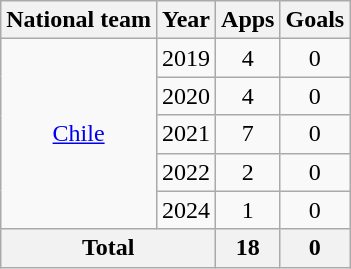<table class="wikitable" style="text-align:center">
<tr>
<th>National team</th>
<th>Year</th>
<th>Apps</th>
<th>Goals</th>
</tr>
<tr>
<td rowspan="5"><a href='#'>Chile</a></td>
<td>2019</td>
<td>4</td>
<td>0</td>
</tr>
<tr>
<td>2020</td>
<td>4</td>
<td>0</td>
</tr>
<tr>
<td>2021</td>
<td>7</td>
<td>0</td>
</tr>
<tr>
<td>2022</td>
<td>2</td>
<td>0</td>
</tr>
<tr>
<td>2024</td>
<td>1</td>
<td>0</td>
</tr>
<tr>
<th colspan="2">Total</th>
<th>18</th>
<th>0</th>
</tr>
</table>
